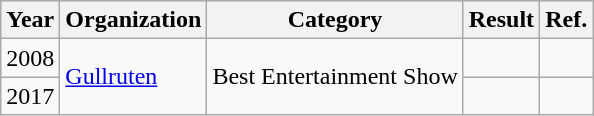<table class="wikitable">
<tr>
<th>Year</th>
<th>Organization</th>
<th>Category</th>
<th>Result</th>
<th>Ref.</th>
</tr>
<tr>
<td>2008</td>
<td rowspan="2"><a href='#'>Gullruten</a></td>
<td rowspan="2">Best Entertainment Show</td>
<td></td>
<td></td>
</tr>
<tr>
<td>2017</td>
<td></td>
<td></td>
</tr>
</table>
